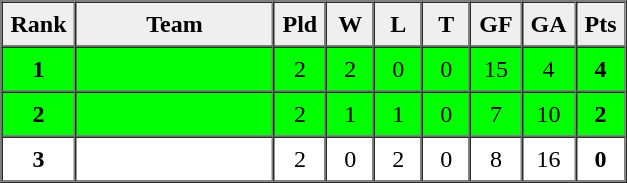<table border=1 cellpadding=5 cellspacing=0>
<tr>
<th bgcolor="#efefef" width="20">Rank</th>
<th bgcolor="#efefef" width="120">Team</th>
<th bgcolor="#efefef" width="20">Pld</th>
<th bgcolor="#efefef" width="20">W</th>
<th bgcolor="#efefef" width="20">L</th>
<th bgcolor="#efefef" width="20">T</th>
<th bgcolor="#efefef" width="20">GF</th>
<th bgcolor="#efefef" width="20">GA</th>
<th bgcolor="#efefef" width="20">Pts</th>
</tr>
<tr align=center bgcolor="lime">
<td><strong>1</strong></td>
<td align=left></td>
<td>2</td>
<td>2</td>
<td>0</td>
<td>0</td>
<td>15</td>
<td>4</td>
<td><strong>4</strong></td>
</tr>
<tr align=center bgcolor="lime">
<td><strong>2</strong></td>
<td align=left></td>
<td>2</td>
<td>1</td>
<td>1</td>
<td>0</td>
<td>7</td>
<td>10</td>
<td><strong>2</strong></td>
</tr>
<tr align=center>
<td><strong>3</strong></td>
<td align=left></td>
<td>2</td>
<td>0</td>
<td>2</td>
<td>0</td>
<td>8</td>
<td>16</td>
<td><strong>0</strong></td>
</tr>
</table>
